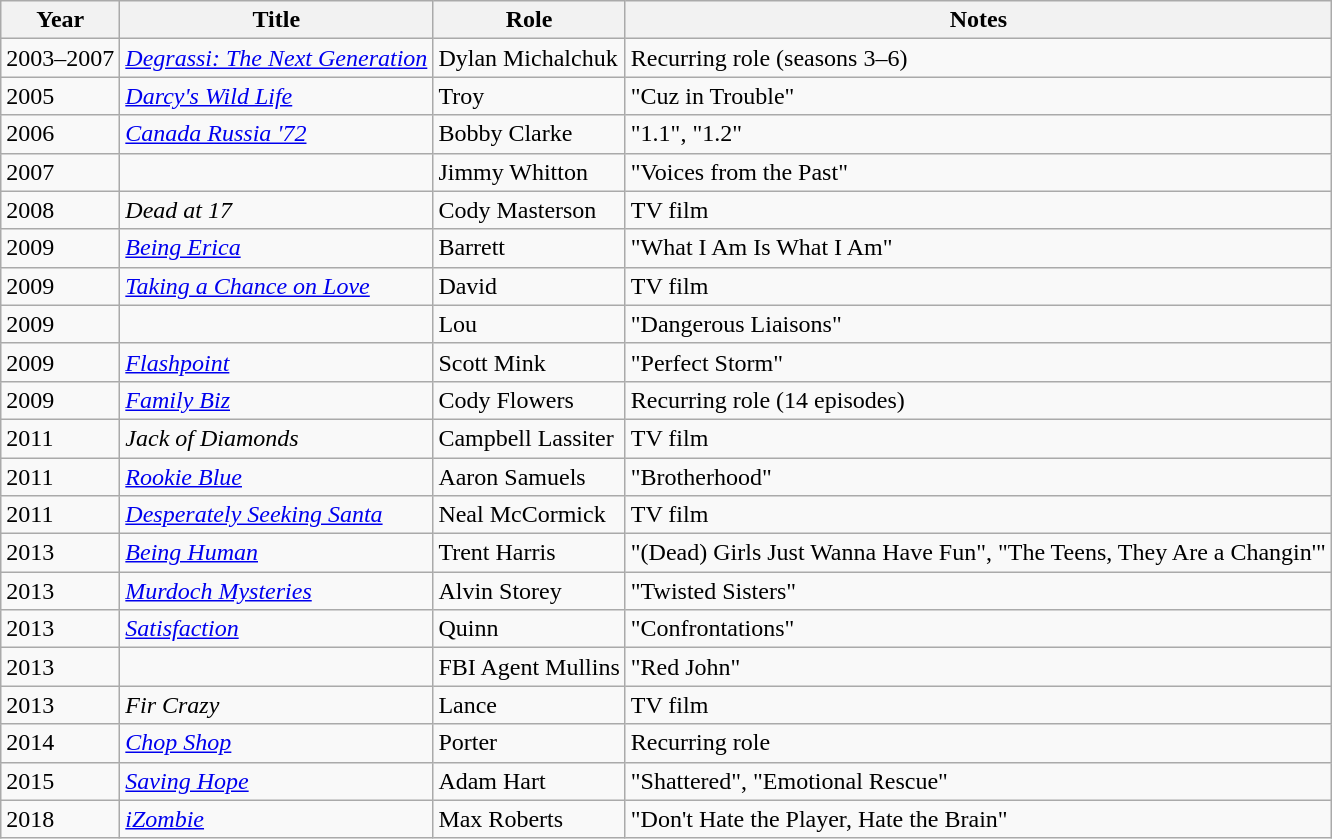<table class="wikitable sortable">
<tr>
<th>Year</th>
<th>Title</th>
<th>Role</th>
<th class="unsortable">Notes</th>
</tr>
<tr>
<td>2003–2007</td>
<td><em><a href='#'>Degrassi: The Next Generation</a></em></td>
<td>Dylan Michalchuk</td>
<td>Recurring role (seasons 3–6)</td>
</tr>
<tr>
<td>2005</td>
<td><em><a href='#'>Darcy's Wild Life</a></em></td>
<td>Troy</td>
<td>"Cuz in Trouble"</td>
</tr>
<tr>
<td>2006</td>
<td><em><a href='#'>Canada Russia '72</a></em></td>
<td>Bobby Clarke</td>
<td>"1.1", "1.2"</td>
</tr>
<tr>
<td>2007</td>
<td><em></em></td>
<td>Jimmy Whitton</td>
<td>"Voices from the Past"</td>
</tr>
<tr>
<td>2008</td>
<td><em>Dead at 17</em></td>
<td>Cody Masterson</td>
<td>TV film</td>
</tr>
<tr>
<td>2009</td>
<td><em><a href='#'>Being Erica</a></em></td>
<td>Barrett</td>
<td>"What I Am Is What I Am"</td>
</tr>
<tr>
<td>2009</td>
<td><em><a href='#'>Taking a Chance on Love</a></em></td>
<td>David</td>
<td>TV film</td>
</tr>
<tr>
<td>2009</td>
<td><em></em></td>
<td>Lou</td>
<td>"Dangerous Liaisons"</td>
</tr>
<tr>
<td>2009</td>
<td><em><a href='#'>Flashpoint</a></em></td>
<td>Scott Mink</td>
<td>"Perfect Storm"</td>
</tr>
<tr>
<td>2009</td>
<td><em><a href='#'>Family Biz</a></em></td>
<td>Cody Flowers</td>
<td>Recurring role (14 episodes)</td>
</tr>
<tr>
<td>2011</td>
<td><em>Jack of Diamonds</em></td>
<td>Campbell Lassiter</td>
<td>TV film</td>
</tr>
<tr>
<td>2011</td>
<td><em><a href='#'>Rookie Blue</a></em></td>
<td>Aaron Samuels</td>
<td>"Brotherhood"</td>
</tr>
<tr>
<td>2011</td>
<td><em><a href='#'>Desperately Seeking Santa</a></em></td>
<td>Neal McCormick</td>
<td>TV film</td>
</tr>
<tr>
<td>2013</td>
<td><em><a href='#'>Being Human</a></em></td>
<td>Trent Harris</td>
<td>"(Dead) Girls Just Wanna Have Fun", "The Teens, They Are a Changin'"</td>
</tr>
<tr>
<td>2013</td>
<td><em><a href='#'>Murdoch Mysteries</a></em></td>
<td>Alvin Storey</td>
<td>"Twisted Sisters"</td>
</tr>
<tr>
<td>2013</td>
<td><em><a href='#'>Satisfaction</a></em></td>
<td>Quinn</td>
<td>"Confrontations"</td>
</tr>
<tr>
<td>2013</td>
<td><em></em></td>
<td>FBI Agent Mullins</td>
<td>"Red John"</td>
</tr>
<tr>
<td>2013</td>
<td><em>Fir Crazy</em></td>
<td>Lance</td>
<td>TV film</td>
</tr>
<tr>
<td>2014</td>
<td><em><a href='#'>Chop Shop</a></em></td>
<td>Porter</td>
<td>Recurring role</td>
</tr>
<tr>
<td>2015</td>
<td><em><a href='#'>Saving Hope</a></em></td>
<td>Adam Hart</td>
<td>"Shattered", "Emotional Rescue"</td>
</tr>
<tr>
<td>2018</td>
<td><em><a href='#'>iZombie</a></em></td>
<td>Max Roberts</td>
<td>"Don't Hate the Player, Hate the Brain"</td>
</tr>
</table>
